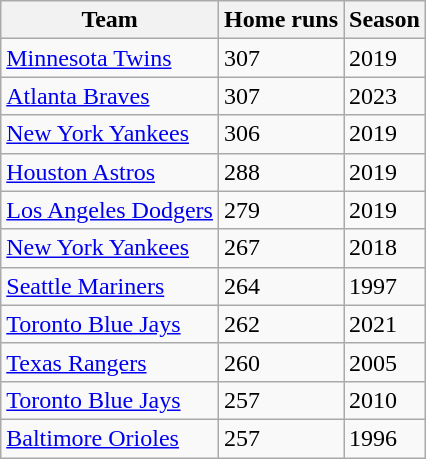<table class="wikitable">
<tr>
<th>Team</th>
<th>Home runs</th>
<th>Season</th>
</tr>
<tr Minnesota twins are too good with more than that with a month left still.>
<td><a href='#'>Minnesota Twins</a></td>
<td>307</td>
<td>2019</td>
</tr>
<tr>
<td><a href='#'>Atlanta Braves</a></td>
<td>307</td>
<td>2023</td>
</tr>
<tr>
<td><a href='#'>New York Yankees</a></td>
<td>306</td>
<td>2019</td>
</tr>
<tr>
<td><a href='#'>Houston Astros</a></td>
<td>288</td>
<td>2019</td>
</tr>
<tr>
<td><a href='#'>Los Angeles Dodgers</a></td>
<td>279</td>
<td>2019</td>
</tr>
<tr>
<td><a href='#'>New York Yankees</a></td>
<td>267</td>
<td>2018</td>
</tr>
<tr>
<td><a href='#'>Seattle Mariners</a></td>
<td>264</td>
<td>1997</td>
</tr>
<tr>
<td><a href='#'>Toronto Blue Jays</a></td>
<td>262</td>
<td>2021</td>
</tr>
<tr>
<td><a href='#'>Texas Rangers</a></td>
<td>260</td>
<td>2005</td>
</tr>
<tr>
<td><a href='#'>Toronto Blue Jays</a></td>
<td>257</td>
<td>2010</td>
</tr>
<tr>
<td><a href='#'>Baltimore Orioles</a></td>
<td>257</td>
<td>1996</td>
</tr>
</table>
